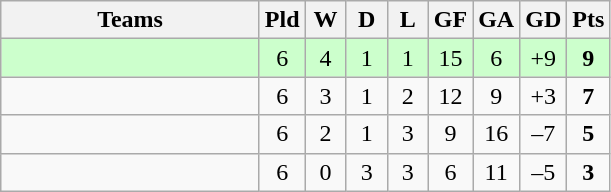<table class="wikitable" style="text-align: center;">
<tr>
<th width=165>Teams</th>
<th width=20>Pld</th>
<th width=20>W</th>
<th width=20>D</th>
<th width=20>L</th>
<th width=20>GF</th>
<th width=20>GA</th>
<th width=20>GD</th>
<th width=20>Pts</th>
</tr>
<tr align=center style="background:#ccffcc;">
<td style="text-align:left;"></td>
<td>6</td>
<td>4</td>
<td>1</td>
<td>1</td>
<td>15</td>
<td>6</td>
<td>+9</td>
<td><strong>9</strong></td>
</tr>
<tr align=center>
<td style="text-align:left;"></td>
<td>6</td>
<td>3</td>
<td>1</td>
<td>2</td>
<td>12</td>
<td>9</td>
<td>+3</td>
<td><strong>7</strong></td>
</tr>
<tr align=center>
<td style="text-align:left;"></td>
<td>6</td>
<td>2</td>
<td>1</td>
<td>3</td>
<td>9</td>
<td>16</td>
<td>–7</td>
<td><strong>5</strong></td>
</tr>
<tr align=center>
<td style="text-align:left;"></td>
<td>6</td>
<td>0</td>
<td>3</td>
<td>3</td>
<td>6</td>
<td>11</td>
<td>–5</td>
<td><strong>3</strong></td>
</tr>
</table>
